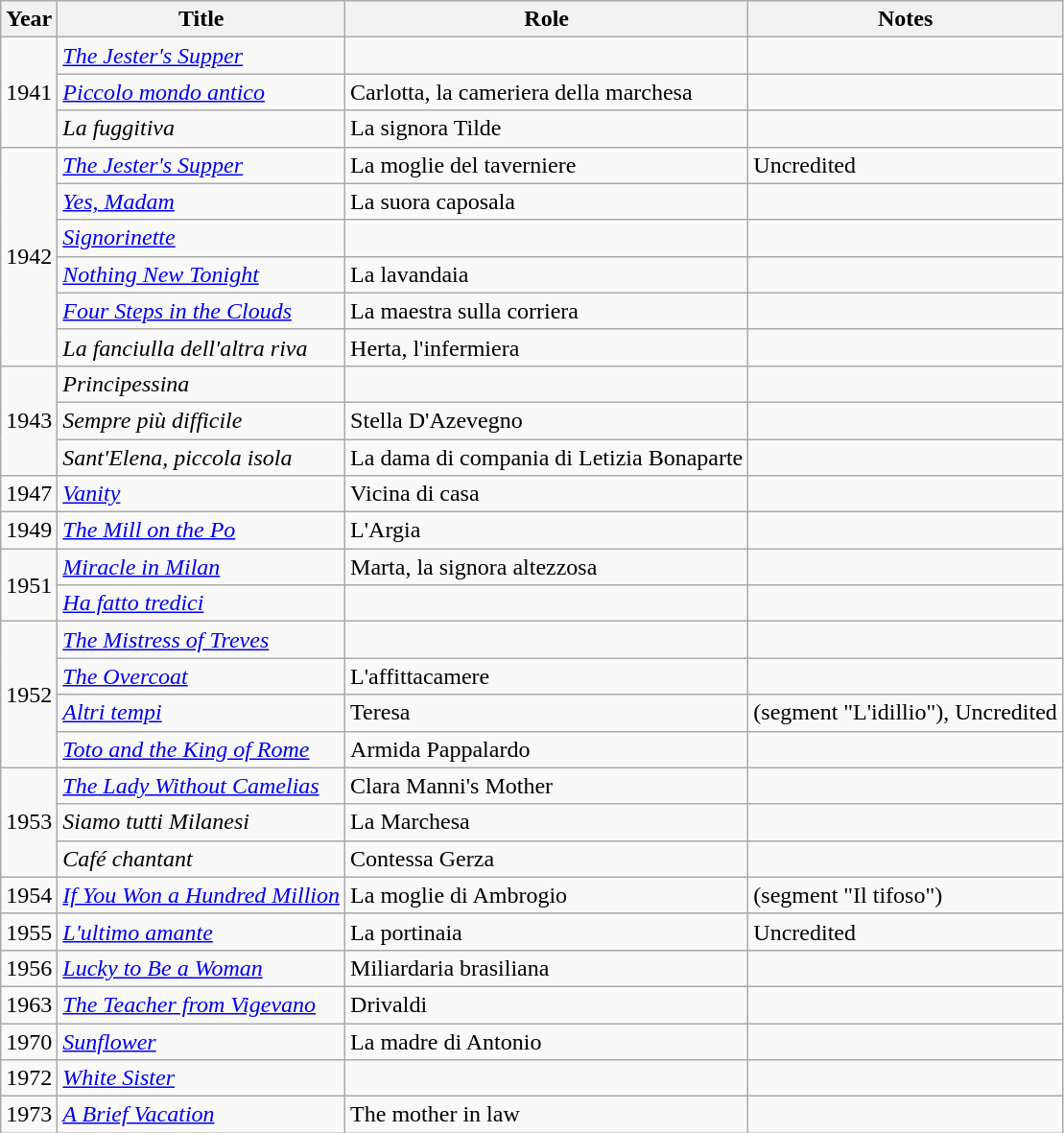<table class="wikitable sortable">
<tr>
<th>Year</th>
<th>Title</th>
<th>Role</th>
<th class="unsortable">Notes</th>
</tr>
<tr>
<td rowspan=3>1941</td>
<td><em><a href='#'>The Jester's Supper</a></em></td>
<td></td>
<td></td>
</tr>
<tr>
<td><em><a href='#'>Piccolo mondo antico</a></em></td>
<td>Carlotta, la cameriera della marchesa</td>
<td></td>
</tr>
<tr>
<td><em>La fuggitiva</em></td>
<td>La signora Tilde</td>
<td></td>
</tr>
<tr>
<td rowspan=6>1942</td>
<td><em><a href='#'>The Jester's Supper</a></em></td>
<td>La moglie del taverniere</td>
<td>Uncredited</td>
</tr>
<tr>
<td><em><a href='#'>Yes, Madam</a></em></td>
<td>La suora caposala</td>
<td></td>
</tr>
<tr>
<td><em><a href='#'>Signorinette</a></em></td>
<td></td>
<td></td>
</tr>
<tr>
<td><em><a href='#'>Nothing New Tonight</a></em></td>
<td>La lavandaia</td>
<td></td>
</tr>
<tr>
<td><em><a href='#'>Four Steps in the Clouds</a></em></td>
<td>La maestra sulla corriera</td>
<td></td>
</tr>
<tr>
<td><em>La fanciulla dell'altra riva</em></td>
<td>Herta, l'infermiera</td>
<td></td>
</tr>
<tr>
<td rowspan=3>1943</td>
<td><em>Principessina</em></td>
<td></td>
<td></td>
</tr>
<tr>
<td><em>Sempre più difficile</em></td>
<td>Stella D'Azevegno</td>
<td></td>
</tr>
<tr>
<td><em>Sant'Elena, piccola isola</em></td>
<td>La dama di compania di Letizia Bonaparte</td>
<td></td>
</tr>
<tr>
<td>1947</td>
<td><em><a href='#'>Vanity</a></em></td>
<td>Vicina di casa</td>
<td></td>
</tr>
<tr>
<td>1949</td>
<td><em><a href='#'>The Mill on the Po</a></em></td>
<td>L'Argia</td>
<td></td>
</tr>
<tr>
<td rowspan=2>1951</td>
<td><em><a href='#'>Miracle in Milan</a></em></td>
<td>Marta, la signora altezzosa</td>
<td></td>
</tr>
<tr>
<td><em><a href='#'>Ha fatto tredici</a></em></td>
<td></td>
<td></td>
</tr>
<tr>
<td rowspan=4>1952</td>
<td><em><a href='#'>The Mistress of Treves</a></em></td>
<td></td>
<td></td>
</tr>
<tr>
<td><em><a href='#'>The Overcoat</a></em></td>
<td>L'affittacamere</td>
<td></td>
</tr>
<tr>
<td><em><a href='#'>Altri tempi</a></em></td>
<td>Teresa</td>
<td>(segment "L'idillio"), Uncredited</td>
</tr>
<tr>
<td><em><a href='#'>Toto and the King of Rome</a></em></td>
<td>Armida Pappalardo</td>
<td></td>
</tr>
<tr>
<td rowspan=3>1953</td>
<td><em><a href='#'>The Lady Without Camelias</a></em></td>
<td>Clara Manni's Mother</td>
<td></td>
</tr>
<tr>
<td><em>Siamo tutti Milanesi</em></td>
<td>La Marchesa</td>
<td></td>
</tr>
<tr>
<td><em>Café chantant</em></td>
<td>Contessa Gerza</td>
<td></td>
</tr>
<tr>
<td>1954</td>
<td><em><a href='#'>If You Won a Hundred Million</a></em></td>
<td>La moglie di Ambrogio</td>
<td>(segment "Il tifoso")</td>
</tr>
<tr>
<td>1955</td>
<td><em><a href='#'>L'ultimo amante</a></em></td>
<td>La portinaia</td>
<td>Uncredited</td>
</tr>
<tr>
<td>1956</td>
<td><em><a href='#'>Lucky to Be a Woman</a></em></td>
<td>Miliardaria brasiliana</td>
<td></td>
</tr>
<tr>
<td>1963</td>
<td><em><a href='#'>The Teacher from Vigevano</a></em></td>
<td>Drivaldi</td>
<td></td>
</tr>
<tr>
<td>1970</td>
<td><em><a href='#'>Sunflower</a></em></td>
<td>La madre di Antonio</td>
<td></td>
</tr>
<tr>
<td>1972</td>
<td><em><a href='#'>White Sister</a></em></td>
<td></td>
<td></td>
</tr>
<tr>
<td>1973</td>
<td><em><a href='#'>A Brief Vacation</a></em></td>
<td>The mother in law</td>
<td></td>
</tr>
</table>
